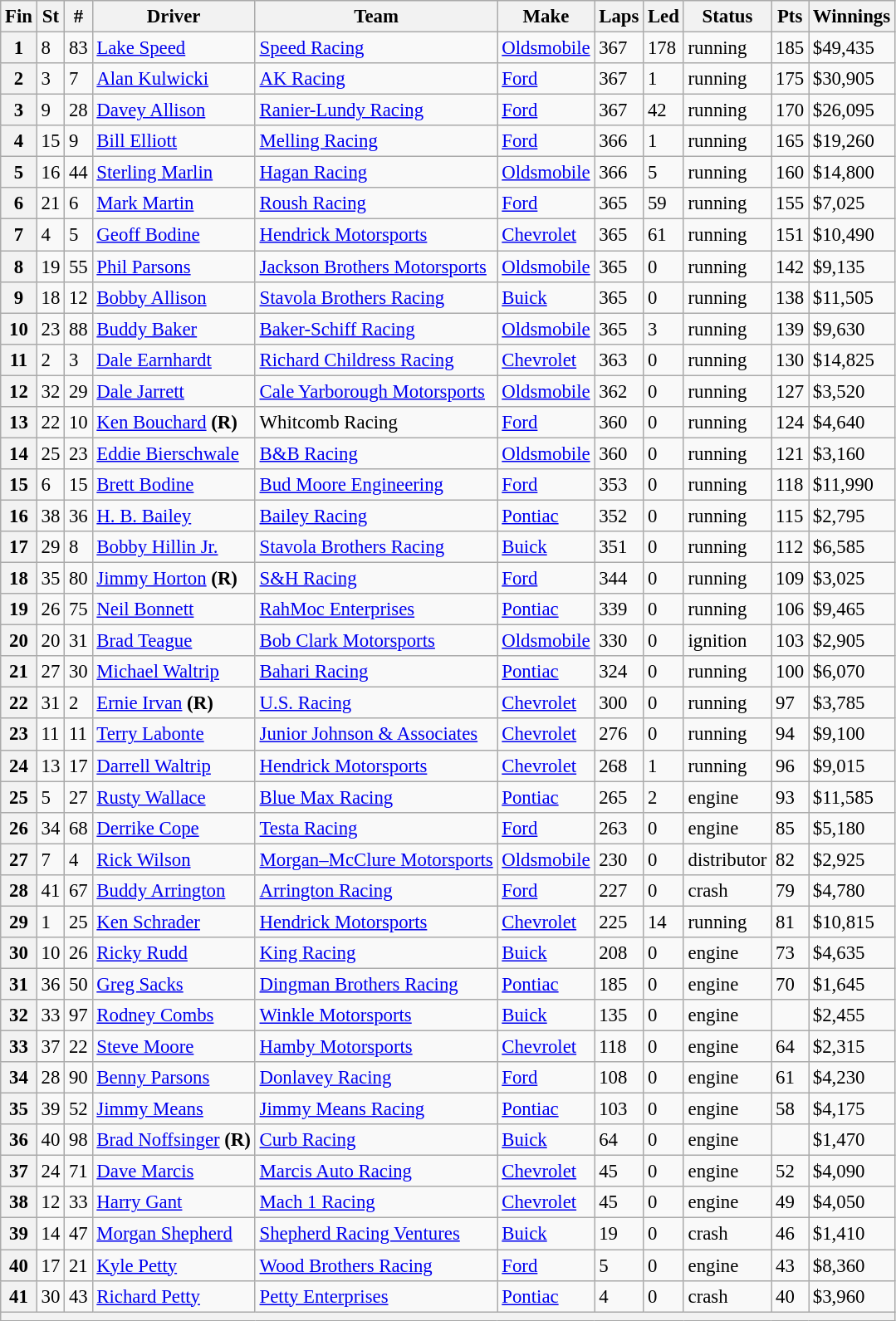<table class="wikitable" style="font-size:95%">
<tr>
<th>Fin</th>
<th>St</th>
<th>#</th>
<th>Driver</th>
<th>Team</th>
<th>Make</th>
<th>Laps</th>
<th>Led</th>
<th>Status</th>
<th>Pts</th>
<th>Winnings</th>
</tr>
<tr>
<th>1</th>
<td>8</td>
<td>83</td>
<td><a href='#'>Lake Speed</a></td>
<td><a href='#'>Speed Racing</a></td>
<td><a href='#'>Oldsmobile</a></td>
<td>367</td>
<td>178</td>
<td>running</td>
<td>185</td>
<td>$49,435</td>
</tr>
<tr>
<th>2</th>
<td>3</td>
<td>7</td>
<td><a href='#'>Alan Kulwicki</a></td>
<td><a href='#'>AK Racing</a></td>
<td><a href='#'>Ford</a></td>
<td>367</td>
<td>1</td>
<td>running</td>
<td>175</td>
<td>$30,905</td>
</tr>
<tr>
<th>3</th>
<td>9</td>
<td>28</td>
<td><a href='#'>Davey Allison</a></td>
<td><a href='#'>Ranier-Lundy Racing</a></td>
<td><a href='#'>Ford</a></td>
<td>367</td>
<td>42</td>
<td>running</td>
<td>170</td>
<td>$26,095</td>
</tr>
<tr>
<th>4</th>
<td>15</td>
<td>9</td>
<td><a href='#'>Bill Elliott</a></td>
<td><a href='#'>Melling Racing</a></td>
<td><a href='#'>Ford</a></td>
<td>366</td>
<td>1</td>
<td>running</td>
<td>165</td>
<td>$19,260</td>
</tr>
<tr>
<th>5</th>
<td>16</td>
<td>44</td>
<td><a href='#'>Sterling Marlin</a></td>
<td><a href='#'>Hagan Racing</a></td>
<td><a href='#'>Oldsmobile</a></td>
<td>366</td>
<td>5</td>
<td>running</td>
<td>160</td>
<td>$14,800</td>
</tr>
<tr>
<th>6</th>
<td>21</td>
<td>6</td>
<td><a href='#'>Mark Martin</a></td>
<td><a href='#'>Roush Racing</a></td>
<td><a href='#'>Ford</a></td>
<td>365</td>
<td>59</td>
<td>running</td>
<td>155</td>
<td>$7,025</td>
</tr>
<tr>
<th>7</th>
<td>4</td>
<td>5</td>
<td><a href='#'>Geoff Bodine</a></td>
<td><a href='#'>Hendrick Motorsports</a></td>
<td><a href='#'>Chevrolet</a></td>
<td>365</td>
<td>61</td>
<td>running</td>
<td>151</td>
<td>$10,490</td>
</tr>
<tr>
<th>8</th>
<td>19</td>
<td>55</td>
<td><a href='#'>Phil Parsons</a></td>
<td><a href='#'>Jackson Brothers Motorsports</a></td>
<td><a href='#'>Oldsmobile</a></td>
<td>365</td>
<td>0</td>
<td>running</td>
<td>142</td>
<td>$9,135</td>
</tr>
<tr>
<th>9</th>
<td>18</td>
<td>12</td>
<td><a href='#'>Bobby Allison</a></td>
<td><a href='#'>Stavola Brothers Racing</a></td>
<td><a href='#'>Buick</a></td>
<td>365</td>
<td>0</td>
<td>running</td>
<td>138</td>
<td>$11,505</td>
</tr>
<tr>
<th>10</th>
<td>23</td>
<td>88</td>
<td><a href='#'>Buddy Baker</a></td>
<td><a href='#'>Baker-Schiff Racing</a></td>
<td><a href='#'>Oldsmobile</a></td>
<td>365</td>
<td>3</td>
<td>running</td>
<td>139</td>
<td>$9,630</td>
</tr>
<tr>
<th>11</th>
<td>2</td>
<td>3</td>
<td><a href='#'>Dale Earnhardt</a></td>
<td><a href='#'>Richard Childress Racing</a></td>
<td><a href='#'>Chevrolet</a></td>
<td>363</td>
<td>0</td>
<td>running</td>
<td>130</td>
<td>$14,825</td>
</tr>
<tr>
<th>12</th>
<td>32</td>
<td>29</td>
<td><a href='#'>Dale Jarrett</a></td>
<td><a href='#'>Cale Yarborough Motorsports</a></td>
<td><a href='#'>Oldsmobile</a></td>
<td>362</td>
<td>0</td>
<td>running</td>
<td>127</td>
<td>$3,520</td>
</tr>
<tr>
<th>13</th>
<td>22</td>
<td>10</td>
<td><a href='#'>Ken Bouchard</a> <strong>(R)</strong></td>
<td>Whitcomb Racing</td>
<td><a href='#'>Ford</a></td>
<td>360</td>
<td>0</td>
<td>running</td>
<td>124</td>
<td>$4,640</td>
</tr>
<tr>
<th>14</th>
<td>25</td>
<td>23</td>
<td><a href='#'>Eddie Bierschwale</a></td>
<td><a href='#'>B&B Racing</a></td>
<td><a href='#'>Oldsmobile</a></td>
<td>360</td>
<td>0</td>
<td>running</td>
<td>121</td>
<td>$3,160</td>
</tr>
<tr>
<th>15</th>
<td>6</td>
<td>15</td>
<td><a href='#'>Brett Bodine</a></td>
<td><a href='#'>Bud Moore Engineering</a></td>
<td><a href='#'>Ford</a></td>
<td>353</td>
<td>0</td>
<td>running</td>
<td>118</td>
<td>$11,990</td>
</tr>
<tr>
<th>16</th>
<td>38</td>
<td>36</td>
<td><a href='#'>H. B. Bailey</a></td>
<td><a href='#'>Bailey Racing</a></td>
<td><a href='#'>Pontiac</a></td>
<td>352</td>
<td>0</td>
<td>running</td>
<td>115</td>
<td>$2,795</td>
</tr>
<tr>
<th>17</th>
<td>29</td>
<td>8</td>
<td><a href='#'>Bobby Hillin Jr.</a></td>
<td><a href='#'>Stavola Brothers Racing</a></td>
<td><a href='#'>Buick</a></td>
<td>351</td>
<td>0</td>
<td>running</td>
<td>112</td>
<td>$6,585</td>
</tr>
<tr>
<th>18</th>
<td>35</td>
<td>80</td>
<td><a href='#'>Jimmy Horton</a> <strong>(R)</strong></td>
<td><a href='#'>S&H Racing</a></td>
<td><a href='#'>Ford</a></td>
<td>344</td>
<td>0</td>
<td>running</td>
<td>109</td>
<td>$3,025</td>
</tr>
<tr>
<th>19</th>
<td>26</td>
<td>75</td>
<td><a href='#'>Neil Bonnett</a></td>
<td><a href='#'>RahMoc Enterprises</a></td>
<td><a href='#'>Pontiac</a></td>
<td>339</td>
<td>0</td>
<td>running</td>
<td>106</td>
<td>$9,465</td>
</tr>
<tr>
<th>20</th>
<td>20</td>
<td>31</td>
<td><a href='#'>Brad Teague</a></td>
<td><a href='#'>Bob Clark Motorsports</a></td>
<td><a href='#'>Oldsmobile</a></td>
<td>330</td>
<td>0</td>
<td>ignition</td>
<td>103</td>
<td>$2,905</td>
</tr>
<tr>
<th>21</th>
<td>27</td>
<td>30</td>
<td><a href='#'>Michael Waltrip</a></td>
<td><a href='#'>Bahari Racing</a></td>
<td><a href='#'>Pontiac</a></td>
<td>324</td>
<td>0</td>
<td>running</td>
<td>100</td>
<td>$6,070</td>
</tr>
<tr>
<th>22</th>
<td>31</td>
<td>2</td>
<td><a href='#'>Ernie Irvan</a> <strong>(R)</strong></td>
<td><a href='#'>U.S. Racing</a></td>
<td><a href='#'>Chevrolet</a></td>
<td>300</td>
<td>0</td>
<td>running</td>
<td>97</td>
<td>$3,785</td>
</tr>
<tr>
<th>23</th>
<td>11</td>
<td>11</td>
<td><a href='#'>Terry Labonte</a></td>
<td><a href='#'>Junior Johnson & Associates</a></td>
<td><a href='#'>Chevrolet</a></td>
<td>276</td>
<td>0</td>
<td>running</td>
<td>94</td>
<td>$9,100</td>
</tr>
<tr>
<th>24</th>
<td>13</td>
<td>17</td>
<td><a href='#'>Darrell Waltrip</a></td>
<td><a href='#'>Hendrick Motorsports</a></td>
<td><a href='#'>Chevrolet</a></td>
<td>268</td>
<td>1</td>
<td>running</td>
<td>96</td>
<td>$9,015</td>
</tr>
<tr>
<th>25</th>
<td>5</td>
<td>27</td>
<td><a href='#'>Rusty Wallace</a></td>
<td><a href='#'>Blue Max Racing</a></td>
<td><a href='#'>Pontiac</a></td>
<td>265</td>
<td>2</td>
<td>engine</td>
<td>93</td>
<td>$11,585</td>
</tr>
<tr>
<th>26</th>
<td>34</td>
<td>68</td>
<td><a href='#'>Derrike Cope</a></td>
<td><a href='#'>Testa Racing</a></td>
<td><a href='#'>Ford</a></td>
<td>263</td>
<td>0</td>
<td>engine</td>
<td>85</td>
<td>$5,180</td>
</tr>
<tr>
<th>27</th>
<td>7</td>
<td>4</td>
<td><a href='#'>Rick Wilson</a></td>
<td><a href='#'>Morgan–McClure Motorsports</a></td>
<td><a href='#'>Oldsmobile</a></td>
<td>230</td>
<td>0</td>
<td>distributor</td>
<td>82</td>
<td>$2,925</td>
</tr>
<tr>
<th>28</th>
<td>41</td>
<td>67</td>
<td><a href='#'>Buddy Arrington</a></td>
<td><a href='#'>Arrington Racing</a></td>
<td><a href='#'>Ford</a></td>
<td>227</td>
<td>0</td>
<td>crash</td>
<td>79</td>
<td>$4,780</td>
</tr>
<tr>
<th>29</th>
<td>1</td>
<td>25</td>
<td><a href='#'>Ken Schrader</a></td>
<td><a href='#'>Hendrick Motorsports</a></td>
<td><a href='#'>Chevrolet</a></td>
<td>225</td>
<td>14</td>
<td>running</td>
<td>81</td>
<td>$10,815</td>
</tr>
<tr>
<th>30</th>
<td>10</td>
<td>26</td>
<td><a href='#'>Ricky Rudd</a></td>
<td><a href='#'>King Racing</a></td>
<td><a href='#'>Buick</a></td>
<td>208</td>
<td>0</td>
<td>engine</td>
<td>73</td>
<td>$4,635</td>
</tr>
<tr>
<th>31</th>
<td>36</td>
<td>50</td>
<td><a href='#'>Greg Sacks</a></td>
<td><a href='#'>Dingman Brothers Racing</a></td>
<td><a href='#'>Pontiac</a></td>
<td>185</td>
<td>0</td>
<td>engine</td>
<td>70</td>
<td>$1,645</td>
</tr>
<tr>
<th>32</th>
<td>33</td>
<td>97</td>
<td><a href='#'>Rodney Combs</a></td>
<td><a href='#'>Winkle Motorsports</a></td>
<td><a href='#'>Buick</a></td>
<td>135</td>
<td>0</td>
<td>engine</td>
<td></td>
<td>$2,455</td>
</tr>
<tr>
<th>33</th>
<td>37</td>
<td>22</td>
<td><a href='#'>Steve Moore</a></td>
<td><a href='#'>Hamby Motorsports</a></td>
<td><a href='#'>Chevrolet</a></td>
<td>118</td>
<td>0</td>
<td>engine</td>
<td>64</td>
<td>$2,315</td>
</tr>
<tr>
<th>34</th>
<td>28</td>
<td>90</td>
<td><a href='#'>Benny Parsons</a></td>
<td><a href='#'>Donlavey Racing</a></td>
<td><a href='#'>Ford</a></td>
<td>108</td>
<td>0</td>
<td>engine</td>
<td>61</td>
<td>$4,230</td>
</tr>
<tr>
<th>35</th>
<td>39</td>
<td>52</td>
<td><a href='#'>Jimmy Means</a></td>
<td><a href='#'>Jimmy Means Racing</a></td>
<td><a href='#'>Pontiac</a></td>
<td>103</td>
<td>0</td>
<td>engine</td>
<td>58</td>
<td>$4,175</td>
</tr>
<tr>
<th>36</th>
<td>40</td>
<td>98</td>
<td><a href='#'>Brad Noffsinger</a> <strong>(R)</strong></td>
<td><a href='#'>Curb Racing</a></td>
<td><a href='#'>Buick</a></td>
<td>64</td>
<td>0</td>
<td>engine</td>
<td></td>
<td>$1,470</td>
</tr>
<tr>
<th>37</th>
<td>24</td>
<td>71</td>
<td><a href='#'>Dave Marcis</a></td>
<td><a href='#'>Marcis Auto Racing</a></td>
<td><a href='#'>Chevrolet</a></td>
<td>45</td>
<td>0</td>
<td>engine</td>
<td>52</td>
<td>$4,090</td>
</tr>
<tr>
<th>38</th>
<td>12</td>
<td>33</td>
<td><a href='#'>Harry Gant</a></td>
<td><a href='#'>Mach 1 Racing</a></td>
<td><a href='#'>Chevrolet</a></td>
<td>45</td>
<td>0</td>
<td>engine</td>
<td>49</td>
<td>$4,050</td>
</tr>
<tr>
<th>39</th>
<td>14</td>
<td>47</td>
<td><a href='#'>Morgan Shepherd</a></td>
<td><a href='#'>Shepherd Racing Ventures</a></td>
<td><a href='#'>Buick</a></td>
<td>19</td>
<td>0</td>
<td>crash</td>
<td>46</td>
<td>$1,410</td>
</tr>
<tr>
<th>40</th>
<td>17</td>
<td>21</td>
<td><a href='#'>Kyle Petty</a></td>
<td><a href='#'>Wood Brothers Racing</a></td>
<td><a href='#'>Ford</a></td>
<td>5</td>
<td>0</td>
<td>engine</td>
<td>43</td>
<td>$8,360</td>
</tr>
<tr>
<th>41</th>
<td>30</td>
<td>43</td>
<td><a href='#'>Richard Petty</a></td>
<td><a href='#'>Petty Enterprises</a></td>
<td><a href='#'>Pontiac</a></td>
<td>4</td>
<td>0</td>
<td>crash</td>
<td>40</td>
<td>$3,960</td>
</tr>
<tr>
<th colspan="11"></th>
</tr>
</table>
